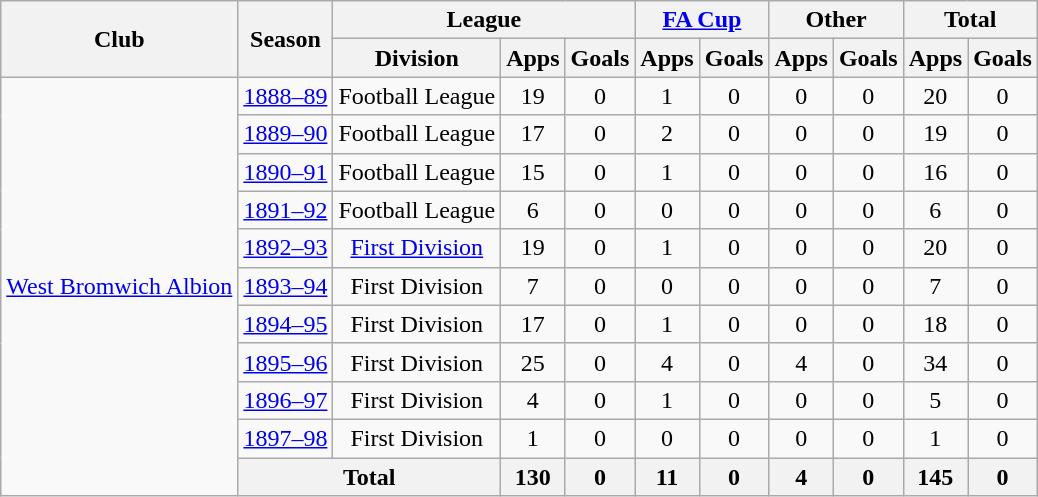<table class="wikitable" style="text-align:center">
<tr>
<th rowspan="2">Club</th>
<th rowspan="2">Season</th>
<th colspan="3">League</th>
<th colspan="2"><a href='#'>FA Cup</a></th>
<th colspan="2">Other</th>
<th colspan="2">Total</th>
</tr>
<tr>
<th>Division</th>
<th>Apps</th>
<th>Goals</th>
<th>Apps</th>
<th>Goals</th>
<th>Apps</th>
<th>Goals</th>
<th>Apps</th>
<th>Goals</th>
</tr>
<tr>
<td rowspan="11"><a href='#'>West Bromwich Albion</a></td>
<td><a href='#'>1888–89</a></td>
<td>Football League</td>
<td>19</td>
<td>0</td>
<td>1</td>
<td>0</td>
<td>0</td>
<td>0</td>
<td>20</td>
<td>0</td>
</tr>
<tr>
<td><a href='#'>1889–90</a></td>
<td>Football League</td>
<td>17</td>
<td>0</td>
<td>2</td>
<td>0</td>
<td>0</td>
<td>0</td>
<td>19</td>
<td>0</td>
</tr>
<tr>
<td><a href='#'>1890–91</a></td>
<td>Football League</td>
<td>15</td>
<td>0</td>
<td>1</td>
<td>0</td>
<td>0</td>
<td>0</td>
<td>16</td>
<td>0</td>
</tr>
<tr>
<td><a href='#'>1891–92</a></td>
<td>Football League</td>
<td>6</td>
<td>0</td>
<td>0</td>
<td>0</td>
<td>0</td>
<td>0</td>
<td>6</td>
<td>0</td>
</tr>
<tr>
<td><a href='#'>1892–93</a></td>
<td><a href='#'>First Division</a></td>
<td>19</td>
<td>0</td>
<td>1</td>
<td>0</td>
<td>0</td>
<td>0</td>
<td>20</td>
<td>0</td>
</tr>
<tr>
<td><a href='#'>1893–94</a></td>
<td>First Division</td>
<td>7</td>
<td>0</td>
<td>0</td>
<td>0</td>
<td>0</td>
<td>0</td>
<td>7</td>
<td>0</td>
</tr>
<tr>
<td><a href='#'>1894–95</a></td>
<td>First Division</td>
<td>17</td>
<td>0</td>
<td>1</td>
<td>0</td>
<td>0</td>
<td>0</td>
<td>18</td>
<td>0</td>
</tr>
<tr>
<td><a href='#'>1895–96</a></td>
<td>First Division</td>
<td>25</td>
<td>0</td>
<td>4</td>
<td>0</td>
<td>4</td>
<td>0</td>
<td>34</td>
<td>0</td>
</tr>
<tr>
<td><a href='#'>1896–97</a></td>
<td>First Division</td>
<td>4</td>
<td>0</td>
<td>1</td>
<td>0</td>
<td>0</td>
<td>0</td>
<td>5</td>
<td>0</td>
</tr>
<tr>
<td><a href='#'>1897–98</a></td>
<td>First Division</td>
<td>1</td>
<td>0</td>
<td>0</td>
<td>0</td>
<td>0</td>
<td>0</td>
<td>1</td>
<td>0</td>
</tr>
<tr>
<th colspan="2">Total</th>
<th>130</th>
<th>0</th>
<th>11</th>
<th>0</th>
<th>4</th>
<th>0</th>
<th>145</th>
<th>0</th>
</tr>
</table>
